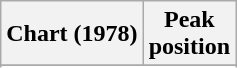<table class="wikitable">
<tr>
<th>Chart (1978)</th>
<th>Peak<br>position</th>
</tr>
<tr>
</tr>
<tr>
</tr>
</table>
